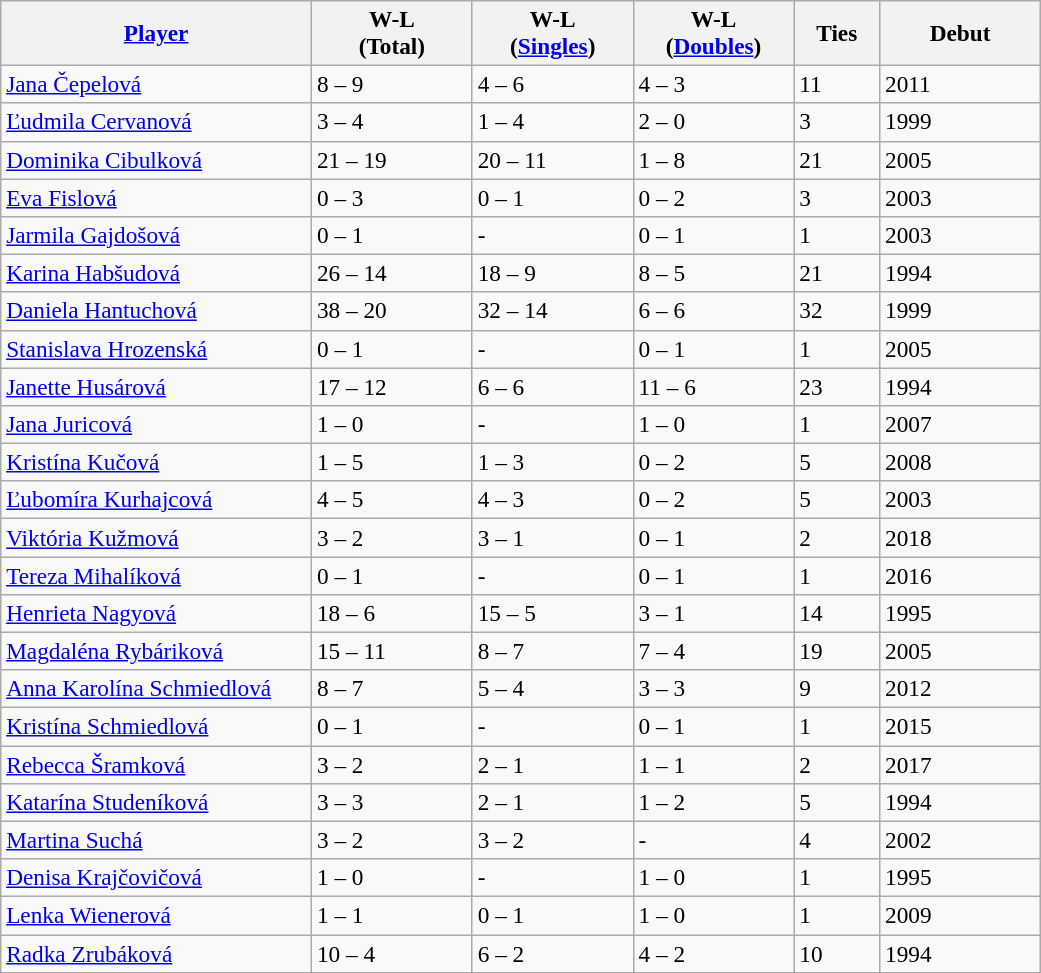<table class="wikitable sortable" style=font-size:97%>
<tr>
<th width=200><a href='#'>Player</a></th>
<th width=100>W-L<br>(Total)</th>
<th width=100>W-L<br>(<a href='#'>Singles</a>)</th>
<th width=100>W-L<br>(<a href='#'>Doubles</a>)</th>
<th width=50>Ties</th>
<th width=100>Debut</th>
</tr>
<tr>
<td><a href='#'>Jana Čepelová</a></td>
<td>8 – 9</td>
<td>4 – 6</td>
<td>4 – 3</td>
<td>11</td>
<td>2011</td>
</tr>
<tr>
<td><a href='#'>Ľudmila Cervanová</a></td>
<td>3 – 4</td>
<td>1 – 4</td>
<td>2 – 0</td>
<td>3</td>
<td>1999</td>
</tr>
<tr>
<td><a href='#'>Dominika Cibulková</a></td>
<td>21 – 19</td>
<td>20 – 11</td>
<td>1 – 8</td>
<td>21</td>
<td>2005</td>
</tr>
<tr>
<td><a href='#'>Eva Fislová</a></td>
<td>0 – 3</td>
<td>0 – 1</td>
<td>0 – 2</td>
<td>3</td>
<td>2003</td>
</tr>
<tr>
<td><a href='#'>Jarmila Gajdošová</a></td>
<td>0 – 1</td>
<td>-</td>
<td>0 – 1</td>
<td>1</td>
<td>2003</td>
</tr>
<tr>
<td><a href='#'>Karina Habšudová</a></td>
<td>26 – 14</td>
<td>18 – 9</td>
<td>8 – 5</td>
<td>21</td>
<td>1994</td>
</tr>
<tr>
<td><a href='#'>Daniela Hantuchová</a></td>
<td>38 – 20</td>
<td>32 – 14</td>
<td>6 – 6</td>
<td>32</td>
<td>1999</td>
</tr>
<tr>
<td><a href='#'>Stanislava Hrozenská</a></td>
<td>0 – 1</td>
<td>-</td>
<td>0 – 1</td>
<td>1</td>
<td>2005</td>
</tr>
<tr>
<td><a href='#'>Janette Husárová</a></td>
<td>17 – 12</td>
<td>6 – 6</td>
<td>11 – 6</td>
<td>23</td>
<td>1994</td>
</tr>
<tr>
<td><a href='#'>Jana Juricová</a></td>
<td>1 – 0</td>
<td>-</td>
<td>1 – 0</td>
<td>1</td>
<td>2007</td>
</tr>
<tr>
<td><a href='#'>Kristína Kučová</a></td>
<td>1 – 5</td>
<td>1 – 3</td>
<td>0 – 2</td>
<td>5</td>
<td>2008</td>
</tr>
<tr>
<td><a href='#'>Ľubomíra Kurhajcová</a></td>
<td>4 – 5</td>
<td>4 – 3</td>
<td>0 – 2</td>
<td>5</td>
<td>2003</td>
</tr>
<tr>
<td><a href='#'>Viktória Kužmová</a></td>
<td>3 – 2</td>
<td>3 – 1</td>
<td>0 – 1</td>
<td>2</td>
<td>2018</td>
</tr>
<tr>
<td><a href='#'>Tereza Mihalíková</a></td>
<td>0 – 1</td>
<td>-</td>
<td>0 – 1</td>
<td>1</td>
<td>2016</td>
</tr>
<tr>
<td><a href='#'>Henrieta Nagyová</a></td>
<td>18 – 6</td>
<td>15 – 5</td>
<td>3 – 1</td>
<td>14</td>
<td>1995</td>
</tr>
<tr>
<td><a href='#'>Magdaléna Rybáriková</a></td>
<td>15 – 11</td>
<td>8 – 7</td>
<td>7 – 4</td>
<td>19</td>
<td>2005</td>
</tr>
<tr>
<td><a href='#'>Anna Karolína Schmiedlová</a></td>
<td>8 – 7</td>
<td>5 – 4</td>
<td>3 – 3</td>
<td>9</td>
<td>2012</td>
</tr>
<tr>
<td><a href='#'>Kristína Schmiedlová</a></td>
<td>0 – 1</td>
<td>-</td>
<td>0 – 1</td>
<td>1</td>
<td>2015</td>
</tr>
<tr>
<td><a href='#'>Rebecca Šramková</a></td>
<td>3 – 2</td>
<td>2 – 1</td>
<td>1 – 1</td>
<td>2</td>
<td>2017</td>
</tr>
<tr>
<td><a href='#'>Katarína Studeníková</a></td>
<td>3 – 3</td>
<td>2 – 1</td>
<td>1 – 2</td>
<td>5</td>
<td>1994</td>
</tr>
<tr>
<td><a href='#'>Martina Suchá</a></td>
<td>3 – 2</td>
<td>3 – 2</td>
<td>-</td>
<td>4</td>
<td>2002</td>
</tr>
<tr>
<td><a href='#'>Denisa Krajčovičová</a></td>
<td>1 – 0</td>
<td>-</td>
<td>1 – 0</td>
<td>1</td>
<td>1995</td>
</tr>
<tr>
<td><a href='#'>Lenka Wienerová</a></td>
<td>1 – 1</td>
<td>0 – 1</td>
<td>1 – 0</td>
<td>1</td>
<td>2009</td>
</tr>
<tr>
<td><a href='#'>Radka Zrubáková</a></td>
<td>10 – 4</td>
<td>6 – 2</td>
<td>4 – 2</td>
<td>10</td>
<td>1994</td>
</tr>
</table>
